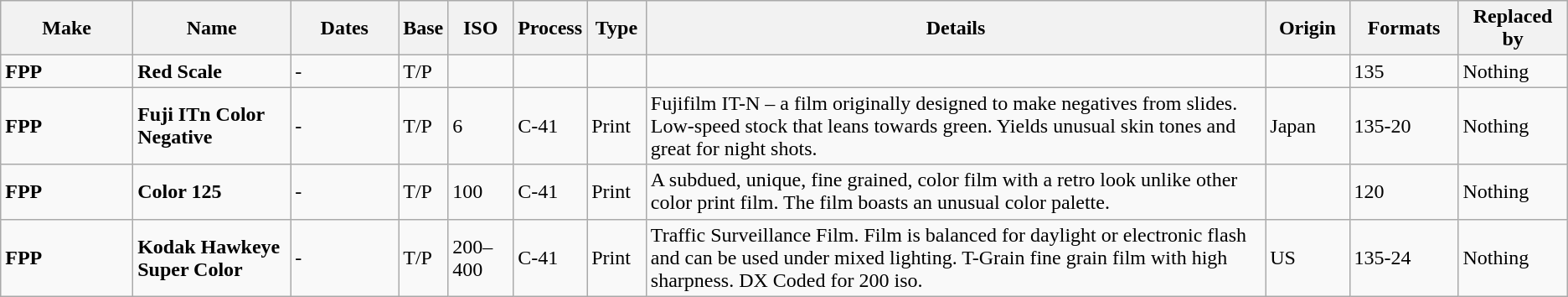<table class="wikitable">
<tr>
<th scope="col" style="width: 100px;">Make</th>
<th scope="col" style="width: 120px;">Name</th>
<th scope="col" style="width: 80px;">Dates</th>
<th scope="col" style="width: 30px;">Base</th>
<th scope="col" style="width: 45px;">ISO</th>
<th scope="col" style="width: 40px;">Process</th>
<th scope="col" style="width: 40px;">Type</th>
<th scope="col" style="width: 500px;">Details</th>
<th scope="col" style="width: 60px;">Origin</th>
<th scope="col" style="width: 80px;">Formats</th>
<th scope="col" style="width: 80px;">Replaced by</th>
</tr>
<tr>
<td><strong>FPP </strong></td>
<td><strong>Red Scale </strong></td>
<td>-</td>
<td>T/P</td>
<td></td>
<td></td>
<td></td>
<td></td>
<td></td>
<td>135</td>
<td>Nothing</td>
</tr>
<tr>
<td><strong>FPP </strong></td>
<td><strong>Fuji ITn Color Negative </strong></td>
<td>-</td>
<td>T/P</td>
<td>6</td>
<td>C-41</td>
<td>Print</td>
<td>Fujifilm IT-N – a film originally designed to make negatives from slides. Low-speed stock that leans towards green. Yields unusual skin tones and great for night shots.</td>
<td>Japan</td>
<td>135-20</td>
<td>Nothing</td>
</tr>
<tr>
<td><strong>FPP </strong></td>
<td><strong>Color 125 </strong></td>
<td>-</td>
<td>T/P</td>
<td>100</td>
<td>C-41</td>
<td>Print</td>
<td>A subdued, unique, fine grained, color film with a retro look unlike other color print film. The film boasts an unusual color palette.</td>
<td></td>
<td>120</td>
<td>Nothing</td>
</tr>
<tr>
<td><strong>FPP </strong></td>
<td><strong> Kodak Hawkeye Super Color</strong></td>
<td>-</td>
<td>T/P</td>
<td>200–400</td>
<td>C-41</td>
<td>Print</td>
<td>Traffic Surveillance Film. Film is balanced for daylight or electronic flash and can be used under mixed lighting. T-Grain fine grain film with high sharpness. DX Coded for 200 iso.</td>
<td>US</td>
<td>135-24</td>
<td>Nothing</td>
</tr>
</table>
